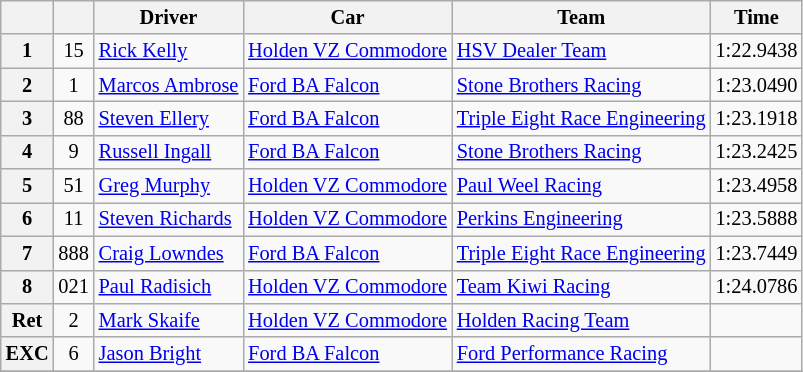<table class="wikitable" style="font-size: 85%">
<tr>
<th></th>
<th></th>
<th>Driver</th>
<th>Car</th>
<th>Team</th>
<th>Time</th>
</tr>
<tr>
<th>1</th>
<td align="center">15</td>
<td> <a href='#'>Rick Kelly</a></td>
<td><a href='#'>Holden VZ Commodore</a></td>
<td><a href='#'>HSV Dealer Team</a></td>
<td>1:22.9438</td>
</tr>
<tr>
<th>2</th>
<td align="center">1</td>
<td> <a href='#'>Marcos Ambrose</a></td>
<td><a href='#'>Ford BA Falcon</a></td>
<td><a href='#'>Stone Brothers Racing</a></td>
<td>1:23.0490</td>
</tr>
<tr>
<th>3</th>
<td align="center">88</td>
<td> <a href='#'>Steven Ellery</a></td>
<td><a href='#'>Ford BA Falcon</a></td>
<td><a href='#'>Triple Eight Race Engineering</a></td>
<td>1:23.1918</td>
</tr>
<tr>
<th>4</th>
<td align="center">9</td>
<td> <a href='#'>Russell Ingall</a></td>
<td><a href='#'>Ford BA Falcon</a></td>
<td><a href='#'>Stone Brothers Racing</a></td>
<td>1:23.2425</td>
</tr>
<tr>
<th>5</th>
<td align="center">51</td>
<td> <a href='#'>Greg Murphy</a></td>
<td><a href='#'>Holden VZ Commodore</a></td>
<td><a href='#'>Paul Weel Racing</a></td>
<td>1:23.4958</td>
</tr>
<tr>
<th>6</th>
<td align="center">11</td>
<td> <a href='#'>Steven Richards</a></td>
<td><a href='#'>Holden VZ Commodore</a></td>
<td><a href='#'>Perkins Engineering</a></td>
<td>1:23.5888</td>
</tr>
<tr>
<th>7</th>
<td align="center">888</td>
<td> <a href='#'>Craig Lowndes</a></td>
<td><a href='#'>Ford BA Falcon</a></td>
<td><a href='#'>Triple Eight Race Engineering</a></td>
<td>1:23.7449</td>
</tr>
<tr>
<th>8</th>
<td align="center">021</td>
<td> <a href='#'>Paul Radisich</a></td>
<td><a href='#'>Holden VZ Commodore</a></td>
<td><a href='#'>Team Kiwi Racing</a></td>
<td>1:24.0786</td>
</tr>
<tr>
<th>Ret</th>
<td align="center">2</td>
<td> <a href='#'>Mark Skaife</a></td>
<td><a href='#'>Holden VZ Commodore</a></td>
<td><a href='#'>Holden Racing Team</a></td>
<td></td>
</tr>
<tr>
<th>EXC</th>
<td align="center">6</td>
<td> <a href='#'>Jason Bright</a></td>
<td><a href='#'>Ford BA Falcon</a></td>
<td><a href='#'>Ford Performance Racing</a></td>
<td></td>
</tr>
<tr>
</tr>
</table>
